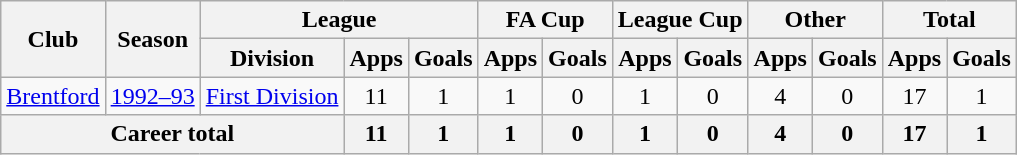<table class="wikitable" style="text-align:center">
<tr>
<th rowspan="2">Club</th>
<th rowspan="2">Season</th>
<th colspan="3">League</th>
<th colspan="2">FA Cup</th>
<th colspan="2">League Cup</th>
<th colspan="2">Other</th>
<th colspan="2">Total</th>
</tr>
<tr>
<th>Division</th>
<th>Apps</th>
<th>Goals</th>
<th>Apps</th>
<th>Goals</th>
<th>Apps</th>
<th>Goals</th>
<th>Apps</th>
<th>Goals</th>
<th>Apps</th>
<th>Goals</th>
</tr>
<tr>
<td><a href='#'>Brentford</a></td>
<td><a href='#'>1992–93</a></td>
<td><a href='#'>First Division</a></td>
<td>11</td>
<td>1</td>
<td>1</td>
<td>0</td>
<td>1</td>
<td>0</td>
<td>4</td>
<td>0</td>
<td>17</td>
<td>1</td>
</tr>
<tr>
<th colspan="3">Career total</th>
<th>11</th>
<th>1</th>
<th>1</th>
<th>0</th>
<th>1</th>
<th>0</th>
<th>4</th>
<th>0</th>
<th>17</th>
<th>1</th>
</tr>
</table>
